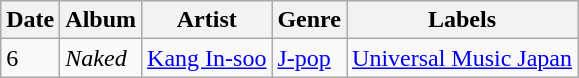<table class="wikitable">
<tr>
<th>Date</th>
<th>Album</th>
<th>Artist</th>
<th>Genre</th>
<th>Labels</th>
</tr>
<tr>
<td>6</td>
<td><em>Naked</em></td>
<td><a href='#'>Kang In-soo</a></td>
<td><a href='#'>J-pop</a></td>
<td><a href='#'>Universal Music Japan</a></td>
</tr>
</table>
